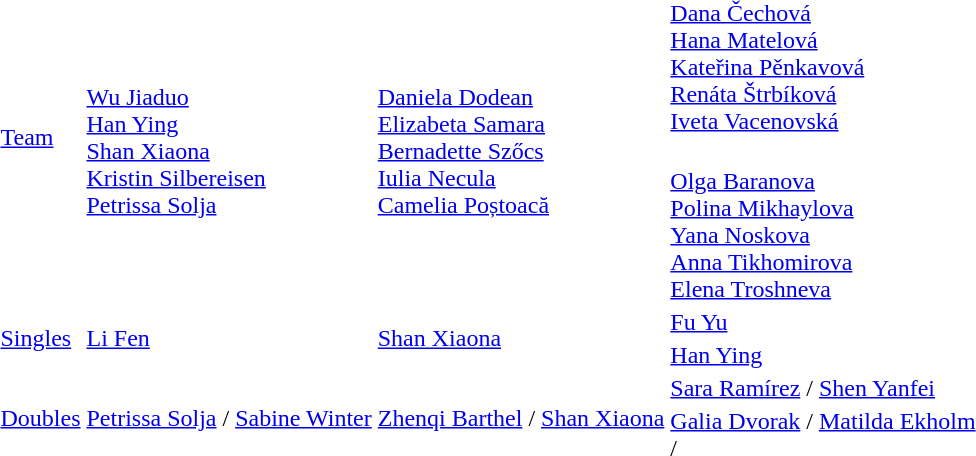<table>
<tr>
<td rowspan=2><a href='#'>Team</a></td>
<td rowspan=2><br><a href='#'>Wu Jiaduo</a><br><a href='#'>Han Ying</a><br><a href='#'>Shan Xiaona</a><br><a href='#'>Kristin Silbereisen</a><br><a href='#'>Petrissa Solja</a></td>
<td rowspan=2><br><a href='#'>Daniela Dodean</a><br><a href='#'>Elizabeta Samara</a><br><a href='#'>Bernadette Szőcs</a><br><a href='#'>Iulia Necula</a><br><a href='#'>Camelia Poștoacă</a></td>
<td><br><a href='#'>Dana Čechová</a><br><a href='#'>Hana Matelová</a><br><a href='#'>Kateřina Pěnkavová</a><br><a href='#'>Renáta Štrbíková</a><br><a href='#'>Iveta Vacenovská</a></td>
</tr>
<tr>
<td><br><a href='#'>Olga Baranova</a><br><a href='#'>Polina Mikhaylova</a><br><a href='#'>Yana Noskova</a><br><a href='#'>Anna Tikhomirova</a><br><a href='#'>Elena Troshneva</a></td>
</tr>
<tr>
<td rowspan=2><a href='#'>Singles</a></td>
<td rowspan=2><a href='#'>Li Fen</a><br></td>
<td rowspan=2><a href='#'>Shan Xiaona</a><br></td>
<td><a href='#'>Fu Yu</a><br></td>
</tr>
<tr>
<td><a href='#'>Han Ying</a><br></td>
</tr>
<tr>
<td rowspan=2><a href='#'>Doubles</a></td>
<td rowspan=2><a href='#'>Petrissa Solja</a> / <a href='#'>Sabine Winter</a><br></td>
<td rowspan=2><a href='#'>Zhenqi Barthel</a> / <a href='#'>Shan Xiaona</a><br></td>
<td><a href='#'> Sara Ramírez</a> / <a href='#'>Shen Yanfei</a><br></td>
</tr>
<tr>
<td><a href='#'>Galia Dvorak</a> / <a href='#'>Matilda Ekholm</a><br> / </td>
</tr>
</table>
